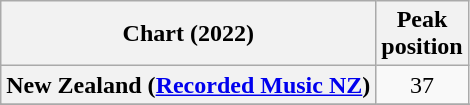<table class="wikitable sortable plainrowheaders" style="text-align:center">
<tr>
<th scope="col">Chart (2022)</th>
<th scope="col">Peak<br>position</th>
</tr>
<tr>
<th scope="row">New Zealand (<a href='#'>Recorded Music NZ</a>)</th>
<td>37</td>
</tr>
<tr>
</tr>
<tr>
</tr>
<tr>
</tr>
</table>
